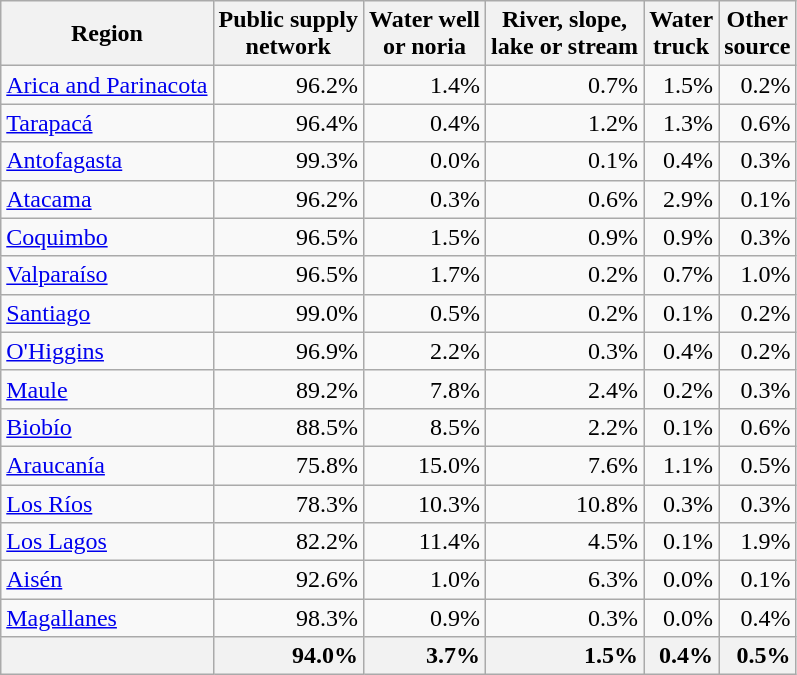<table class="wikitable sortable" style="text-align:right">
<tr>
<th>Region</th>
<th>Public supply<br>network</th>
<th>Water well<br>or noria</th>
<th>River, slope,<br>lake or stream</th>
<th>Water<br>truck</th>
<th>Other<br>source</th>
</tr>
<tr>
<td align="left"><a href='#'>Arica and Parinacota</a></td>
<td>96.2%</td>
<td>1.4%</td>
<td>0.7%</td>
<td>1.5%</td>
<td>0.2%</td>
</tr>
<tr>
<td align="left"><a href='#'>Tarapacá</a></td>
<td>96.4%</td>
<td>0.4%</td>
<td>1.2%</td>
<td>1.3%</td>
<td>0.6%</td>
</tr>
<tr>
<td align="left"><a href='#'>Antofagasta</a></td>
<td>99.3%</td>
<td>0.0%</td>
<td>0.1%</td>
<td>0.4%</td>
<td>0.3%</td>
</tr>
<tr>
<td align="left"><a href='#'>Atacama</a></td>
<td>96.2%</td>
<td>0.3%</td>
<td>0.6%</td>
<td>2.9%</td>
<td>0.1%</td>
</tr>
<tr>
<td align="left"><a href='#'>Coquimbo</a></td>
<td>96.5%</td>
<td>1.5%</td>
<td>0.9%</td>
<td>0.9%</td>
<td>0.3%</td>
</tr>
<tr>
<td align="left"><a href='#'>Valparaíso</a></td>
<td>96.5%</td>
<td>1.7%</td>
<td>0.2%</td>
<td>0.7%</td>
<td>1.0%</td>
</tr>
<tr>
<td align="left"><a href='#'>Santiago</a></td>
<td>99.0%</td>
<td>0.5%</td>
<td>0.2%</td>
<td>0.1%</td>
<td>0.2%</td>
</tr>
<tr>
<td align="left"><a href='#'>O'Higgins</a></td>
<td>96.9%</td>
<td>2.2%</td>
<td>0.3%</td>
<td>0.4%</td>
<td>0.2%</td>
</tr>
<tr>
<td align="left"><a href='#'>Maule</a></td>
<td>89.2%</td>
<td>7.8%</td>
<td>2.4%</td>
<td>0.2%</td>
<td>0.3%</td>
</tr>
<tr>
<td align="left"><a href='#'>Biobío</a></td>
<td>88.5%</td>
<td>8.5%</td>
<td>2.2%</td>
<td>0.1%</td>
<td>0.6%</td>
</tr>
<tr>
<td align="left"><a href='#'>Araucanía</a></td>
<td>75.8%</td>
<td>15.0%</td>
<td>7.6%</td>
<td>1.1%</td>
<td>0.5%</td>
</tr>
<tr>
<td align="left"><a href='#'>Los Ríos</a></td>
<td>78.3%</td>
<td>10.3%</td>
<td>10.8%</td>
<td>0.3%</td>
<td>0.3%</td>
</tr>
<tr>
<td align="left"><a href='#'>Los Lagos</a></td>
<td>82.2%</td>
<td>11.4%</td>
<td>4.5%</td>
<td>0.1%</td>
<td>1.9%</td>
</tr>
<tr>
<td align="left"><a href='#'>Aisén</a></td>
<td>92.6%</td>
<td>1.0%</td>
<td>6.3%</td>
<td>0.0%</td>
<td>0.1%</td>
</tr>
<tr>
<td align="left"><a href='#'>Magallanes</a></td>
<td>98.3%</td>
<td>0.9%</td>
<td>0.3%</td>
<td>0.0%</td>
<td>0.4%</td>
</tr>
<tr style="background-color: #f2f2f2">
<td align="left"><strong></strong></td>
<td><strong>94.0%</strong></td>
<td><strong>3.7%</strong></td>
<td><strong>1.5%</strong></td>
<td><strong>0.4%</strong></td>
<td><strong>0.5%</strong></td>
</tr>
</table>
